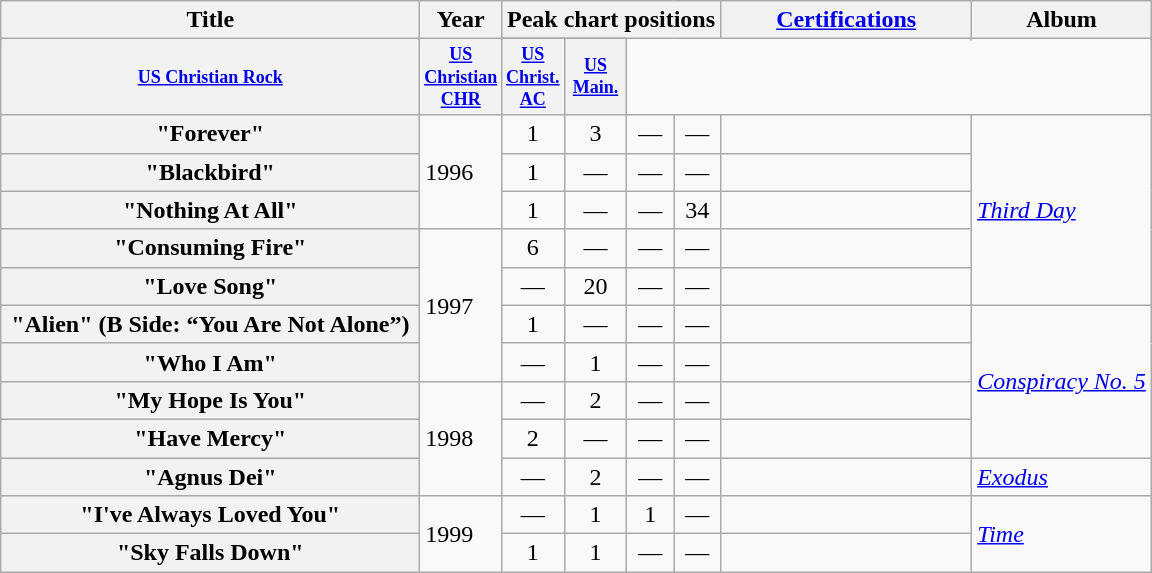<table class="wikitable plainrowheaders" style=text-align:center;>
<tr>
<th scope="col" rowspan="2" style="width:17em;">Title</th>
<th scope="col" rowspan="2">Year</th>
<th scope="col" colspan="4">Peak chart positions</th>
<th scope="col" rowspan="2" style="width:10em;"><a href='#'>Certifications</a></th>
<th scope="col" rowspan="2">Album</th>
</tr>
<tr>
</tr>
<tr style="font-size:smaller;">
<th scope="col" style="width:3em;font-size:90%;"><a href='#'>US Christian Rock</a></th>
<th scope="col" style="width:3em;font-size:90%;"><a href='#'>US Christian CHR</a></th>
<th scope="col" style="width:3em;font-size:90%;"><a href='#'>US<br>Christ.<br>AC</a><br></th>
<th scope="col" style="width:3em;font-size:90%;"><a href='#'>US Main.</a><br></th>
</tr>
<tr>
<th scope="row">"Forever"</th>
<td rowspan="3" style="text-align:left;">1996</td>
<td>1</td>
<td>3</td>
<td>—</td>
<td>—</td>
<td></td>
<td rowspan="5" style="text-align:left"><em><a href='#'>Third Day</a></em></td>
</tr>
<tr>
<th scope="row">"Blackbird"</th>
<td>1</td>
<td>—</td>
<td>—</td>
<td>—</td>
<td></td>
</tr>
<tr>
<th scope="row">"Nothing At All"</th>
<td>1</td>
<td>—</td>
<td>—</td>
<td>34</td>
<td></td>
</tr>
<tr>
<th scope="row">"Consuming Fire"</th>
<td rowspan="4" style="text-align:left;">1997</td>
<td>6</td>
<td>—</td>
<td>—</td>
<td>—</td>
<td></td>
</tr>
<tr>
<th scope="row">"Love Song"</th>
<td>—</td>
<td>20</td>
<td>—</td>
<td>—</td>
<td></td>
</tr>
<tr>
<th scope="row">"Alien" (B Side: “You Are Not Alone”)</th>
<td>1</td>
<td>—</td>
<td>—</td>
<td>—</td>
<td></td>
<td rowspan="4" style="text-align:left"><em><a href='#'>Conspiracy No. 5</a></em></td>
</tr>
<tr>
<th scope="row">"Who I Am"</th>
<td>—</td>
<td>1</td>
<td>—</td>
<td>—</td>
<td></td>
</tr>
<tr>
<th scope="row">"My Hope Is You"</th>
<td rowspan="3" style="text-align:left;">1998</td>
<td>—</td>
<td>2</td>
<td>—</td>
<td>—</td>
<td></td>
</tr>
<tr>
<th scope="row">"Have Mercy"</th>
<td>2</td>
<td>—</td>
<td>—</td>
<td>—</td>
<td></td>
</tr>
<tr>
<th scope="row">"Agnus Dei"</th>
<td>—</td>
<td>2</td>
<td>—</td>
<td>—</td>
<td></td>
<td style="text-align:left;"><em><a href='#'>Exodus</a></em></td>
</tr>
<tr>
<th scope="row">"I've Always Loved You"</th>
<td rowspan="2" style="text-align:left;">1999</td>
<td>—</td>
<td>1</td>
<td>1</td>
<td>—</td>
<td></td>
<td rowspan="2" style="text-align:left"><em><a href='#'>Time</a></em></td>
</tr>
<tr>
<th scope="row">"Sky Falls Down"</th>
<td>1</td>
<td>1</td>
<td>—</td>
<td>—</td>
<td></td>
</tr>
</table>
